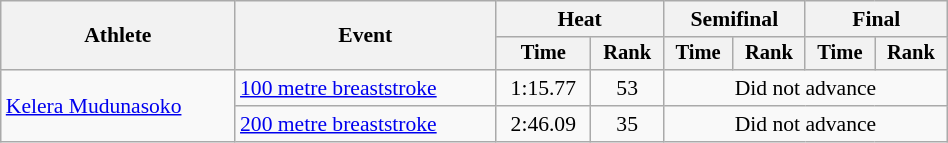<table class="wikitable" style="text-align:center; font-size:90%; width:50%;">
<tr>
<th rowspan="2">Athlete</th>
<th rowspan="2">Event</th>
<th colspan="2">Heat</th>
<th colspan="2">Semifinal</th>
<th colspan="2">Final</th>
</tr>
<tr style="font-size:95%">
<th>Time</th>
<th>Rank</th>
<th>Time</th>
<th>Rank</th>
<th>Time</th>
<th>Rank</th>
</tr>
<tr>
<td align=left rowspan=2><a href='#'>Kelera Mudunasoko</a></td>
<td align=left><a href='#'>100 metre breaststroke</a></td>
<td>1:15.77</td>
<td>53</td>
<td colspan=4>Did not advance</td>
</tr>
<tr>
<td align=left><a href='#'>200 metre breaststroke</a></td>
<td>2:46.09</td>
<td>35</td>
<td colspan=4>Did not advance</td>
</tr>
</table>
